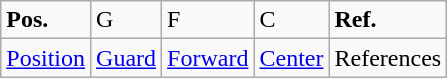<table class="wikitable">
<tr>
<td><strong>Pos.</strong></td>
<td>G</td>
<td>F</td>
<td>C</td>
<td><strong>Ref.</strong></td>
</tr>
<tr>
<td><a href='#'>Position</a></td>
<td><a href='#'>Guard</a></td>
<td><a href='#'>Forward</a></td>
<td><a href='#'>Center</a></td>
<td>References</td>
</tr>
</table>
